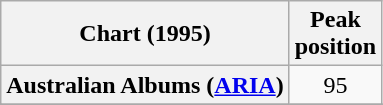<table class="wikitable sortable plainrowheaders" style="text-align:center">
<tr>
<th>Chart (1995)</th>
<th>Peak<br> position</th>
</tr>
<tr>
<th scope="row">Australian Albums (<a href='#'>ARIA</a>)</th>
<td align="center">95</td>
</tr>
<tr>
</tr>
<tr>
</tr>
<tr>
</tr>
</table>
